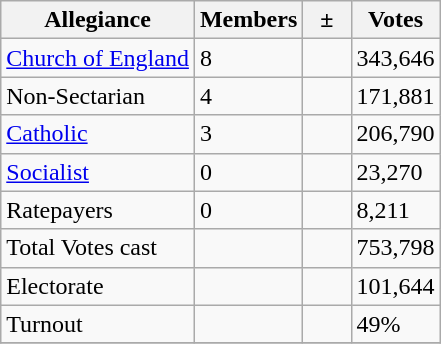<table class="wikitable">
<tr>
<th>Allegiance</th>
<th>Members</th>
<th>  ±  </th>
<th>Votes</th>
</tr>
<tr>
<td><a href='#'>Church of England</a></td>
<td>8</td>
<td></td>
<td>343,646</td>
</tr>
<tr>
<td>Non-Sectarian</td>
<td>4</td>
<td></td>
<td>171,881</td>
</tr>
<tr>
<td><a href='#'>Catholic</a></td>
<td>3</td>
<td></td>
<td>206,790</td>
</tr>
<tr>
<td><a href='#'>Socialist</a></td>
<td>0</td>
<td></td>
<td>23,270</td>
</tr>
<tr>
<td>Ratepayers</td>
<td>0</td>
<td></td>
<td>8,211</td>
</tr>
<tr>
<td>Total Votes cast</td>
<td></td>
<td></td>
<td>753,798</td>
</tr>
<tr>
<td>Electorate</td>
<td></td>
<td></td>
<td>101,644</td>
</tr>
<tr>
<td>Turnout</td>
<td></td>
<td></td>
<td>49%</td>
</tr>
<tr>
</tr>
</table>
